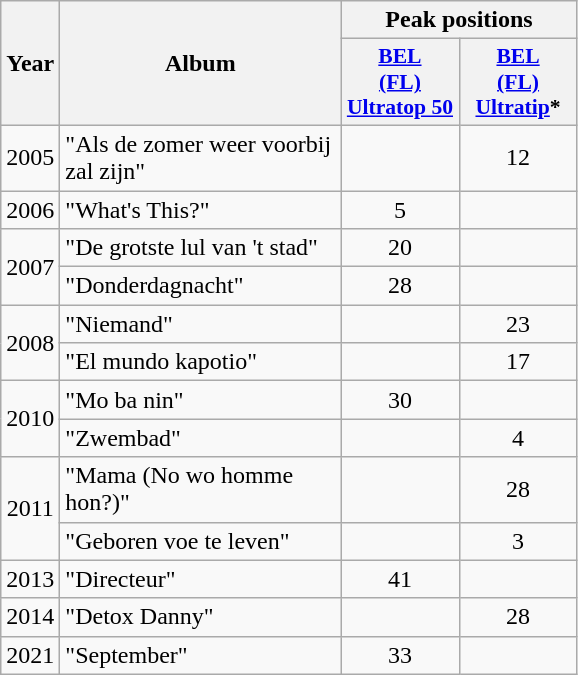<table class="wikitable">
<tr>
<th align="center" rowspan="2" width="10">Year</th>
<th align="center" rowspan="2" width="180">Album</th>
<th align="center" colspan="4" width="20">Peak positions</th>
</tr>
<tr>
<th scope="col" style="width:5em;font-size:90%;"><a href='#'>BEL<br>(FL)<br>Ultratop 50</a><br></th>
<th scope="col" style="width:5em;font-size:90%;"><a href='#'>BEL<br>(FL)<br>Ultratip</a>*<br></th>
</tr>
<tr>
<td style="text-align:center;">2005</td>
<td>"Als de zomer weer voorbij zal zijn"</td>
<td style="text-align:center;"></td>
<td style="text-align:center;">12</td>
</tr>
<tr>
<td style="text-align:center;">2006</td>
<td>"What's This?"</td>
<td style="text-align:center;">5</td>
<td style="text-align:center;"></td>
</tr>
<tr>
<td style="text-align:center;" rowspan=2>2007</td>
<td>"De grotste lul van 't stad"</td>
<td style="text-align:center;">20</td>
<td style="text-align:center;"></td>
</tr>
<tr>
<td>"Donderdagnacht"</td>
<td style="text-align:center;">28</td>
<td style="text-align:center;"></td>
</tr>
<tr>
<td style="text-align:center;" rowspan=2>2008</td>
<td>"Niemand"</td>
<td style="text-align:center;"></td>
<td style="text-align:center;">23</td>
</tr>
<tr>
<td>"El mundo kapotio"</td>
<td style="text-align:center;"></td>
<td style="text-align:center;">17</td>
</tr>
<tr>
<td style="text-align:center;" rowspan=2>2010</td>
<td>"Mo ba nin"</td>
<td style="text-align:center;">30</td>
<td style="text-align:center;"></td>
</tr>
<tr>
<td>"Zwembad"</td>
<td style="text-align:center;"></td>
<td style="text-align:center;">4</td>
</tr>
<tr>
<td style="text-align:center;" rowspan=2>2011</td>
<td>"Mama (No wo homme hon?)"</td>
<td style="text-align:center;"></td>
<td style="text-align:center;">28</td>
</tr>
<tr>
<td>"Geboren voe te leven"</td>
<td style="text-align:center;"></td>
<td style="text-align:center;">3</td>
</tr>
<tr>
<td style="text-align:center;">2013</td>
<td>"Directeur"</td>
<td style="text-align:center;">41</td>
<td style="text-align:center;"></td>
</tr>
<tr>
<td style="text-align:center;">2014</td>
<td>"Detox Danny"</td>
<td style="text-align:center;"></td>
<td style="text-align:center;">28</td>
</tr>
<tr>
<td style="text-align:center;">2021</td>
<td>"September"</td>
<td style="text-align:center;">33</td>
<td style="text-align:center;"></td>
</tr>
</table>
